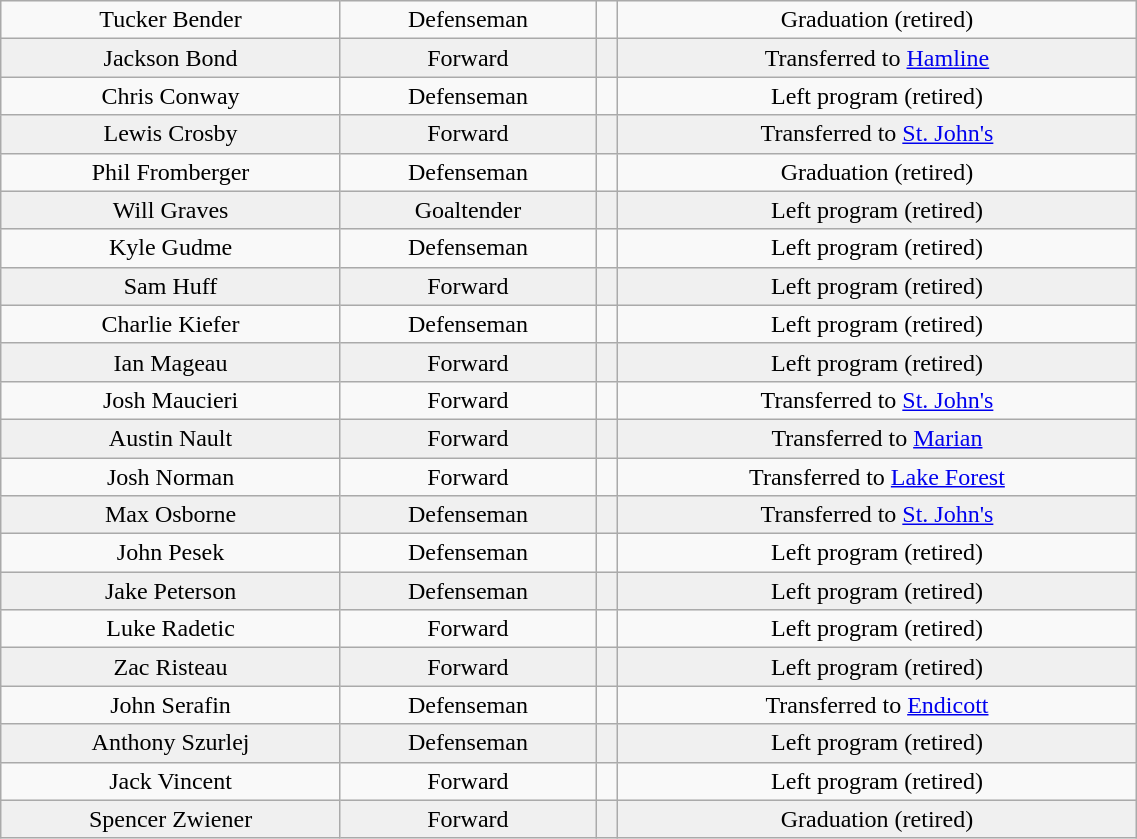<table class="wikitable" width="60%">
<tr align="center" bgcolor="">
<td>Tucker Bender</td>
<td>Defenseman</td>
<td></td>
<td>Graduation (retired)</td>
</tr>
<tr align="center" bgcolor="f0f0f0">
<td>Jackson Bond</td>
<td>Forward</td>
<td></td>
<td>Transferred to <a href='#'>Hamline</a></td>
</tr>
<tr align="center" bgcolor="">
<td>Chris Conway</td>
<td>Defenseman</td>
<td></td>
<td>Left program (retired)</td>
</tr>
<tr align="center" bgcolor="f0f0f0">
<td>Lewis Crosby</td>
<td>Forward</td>
<td></td>
<td>Transferred to <a href='#'>St. John's</a></td>
</tr>
<tr align="center" bgcolor="">
<td>Phil Fromberger</td>
<td>Defenseman</td>
<td></td>
<td>Graduation (retired)</td>
</tr>
<tr align="center" bgcolor="f0f0f0">
<td>Will Graves</td>
<td>Goaltender</td>
<td></td>
<td>Left program (retired)</td>
</tr>
<tr align="center" bgcolor="">
<td>Kyle Gudme</td>
<td>Defenseman</td>
<td></td>
<td>Left program (retired)</td>
</tr>
<tr align="center" bgcolor="f0f0f0">
<td>Sam Huff</td>
<td>Forward</td>
<td></td>
<td>Left program (retired)</td>
</tr>
<tr align="center" bgcolor="">
<td>Charlie Kiefer</td>
<td>Defenseman</td>
<td></td>
<td>Left program (retired)</td>
</tr>
<tr align="center" bgcolor="f0f0f0">
<td>Ian Mageau</td>
<td>Forward</td>
<td></td>
<td>Left program (retired)</td>
</tr>
<tr align="center" bgcolor="">
<td>Josh Maucieri</td>
<td>Forward</td>
<td></td>
<td>Transferred to <a href='#'>St. John's</a></td>
</tr>
<tr align="center" bgcolor="f0f0f0">
<td>Austin Nault</td>
<td>Forward</td>
<td></td>
<td>Transferred to <a href='#'>Marian</a></td>
</tr>
<tr align="center" bgcolor="">
<td>Josh Norman</td>
<td>Forward</td>
<td></td>
<td>Transferred to <a href='#'>Lake Forest</a></td>
</tr>
<tr align="center" bgcolor="f0f0f0">
<td>Max Osborne</td>
<td>Defenseman</td>
<td></td>
<td>Transferred to <a href='#'>St. John's</a></td>
</tr>
<tr align="center" bgcolor="">
<td>John Pesek</td>
<td>Defenseman</td>
<td></td>
<td>Left program (retired)</td>
</tr>
<tr align="center" bgcolor="f0f0f0">
<td>Jake Peterson</td>
<td>Defenseman</td>
<td></td>
<td>Left program (retired)</td>
</tr>
<tr align="center" bgcolor="">
<td>Luke Radetic</td>
<td>Forward</td>
<td></td>
<td>Left program (retired)</td>
</tr>
<tr align="center" bgcolor="f0f0f0">
<td>Zac Risteau</td>
<td>Forward</td>
<td></td>
<td>Left program (retired)</td>
</tr>
<tr align="center" bgcolor="">
<td>John Serafin</td>
<td>Defenseman</td>
<td></td>
<td>Transferred to <a href='#'>Endicott</a></td>
</tr>
<tr align="center" bgcolor="f0f0f0">
<td>Anthony Szurlej</td>
<td>Defenseman</td>
<td></td>
<td>Left program (retired)</td>
</tr>
<tr align="center" bgcolor="">
<td>Jack Vincent</td>
<td>Forward</td>
<td></td>
<td>Left program (retired)</td>
</tr>
<tr align="center" bgcolor="f0f0f0">
<td>Spencer Zwiener</td>
<td>Forward</td>
<td></td>
<td>Graduation (retired)</td>
</tr>
</table>
